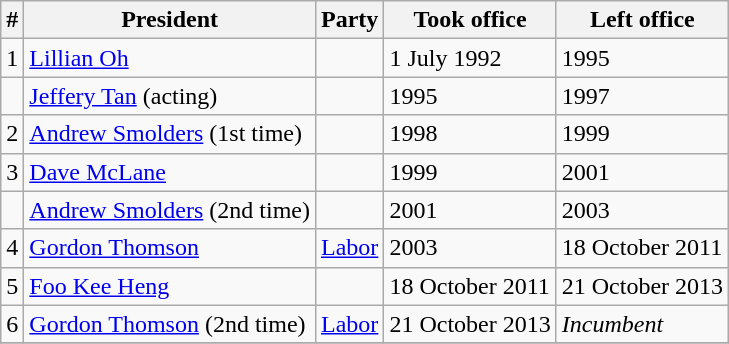<table class="wikitable sortable">
<tr>
<th>#</th>
<th>President</th>
<th>Party</th>
<th>Took office</th>
<th>Left office</th>
</tr>
<tr>
<td>1</td>
<td><a href='#'>Lillian Oh</a></td>
<td></td>
<td>1 July 1992</td>
<td>1995</td>
</tr>
<tr>
<td></td>
<td><a href='#'>Jeffery Tan</a> (acting)</td>
<td></td>
<td>1995</td>
<td>1997</td>
</tr>
<tr>
<td>2</td>
<td><a href='#'>Andrew Smolders</a> (1st time)</td>
<td></td>
<td>1998</td>
<td>1999</td>
</tr>
<tr>
<td>3</td>
<td><a href='#'>Dave McLane</a></td>
<td></td>
<td>1999</td>
<td>2001</td>
</tr>
<tr>
<td></td>
<td><a href='#'>Andrew Smolders</a> (2nd time)</td>
<td></td>
<td>2001</td>
<td>2003</td>
</tr>
<tr>
<td>4</td>
<td><a href='#'>Gordon Thomson</a></td>
<td><a href='#'>Labor</a></td>
<td>2003</td>
<td>18 October 2011</td>
</tr>
<tr>
<td>5</td>
<td><a href='#'>Foo Kee Heng</a></td>
<td></td>
<td>18 October 2011</td>
<td>21 October 2013</td>
</tr>
<tr>
<td>6</td>
<td><a href='#'>Gordon Thomson</a> (2nd time)</td>
<td><a href='#'>Labor</a></td>
<td>21 October 2013</td>
<td><em>Incumbent</em></td>
</tr>
<tr>
</tr>
</table>
